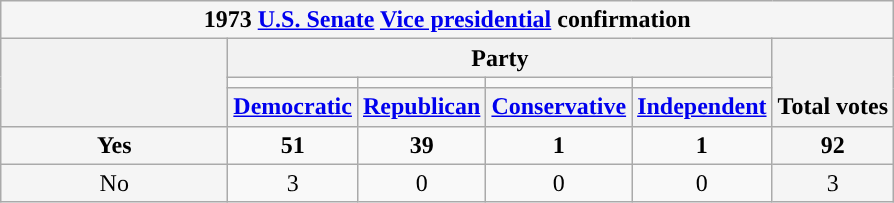<table class=wikitable style="text-align:center">
<tr>
<th colspan=6 style="background:#f5f5f5">1973 <a href='#'>U.S. Senate</a> <a href='#'>Vice presidential</a> confirmation</th>
</tr>
<tr style="vertical-align:bottom;">
<th rowspan=3 style="width: 9em;"><br></th>
<th colspan=4>Party</th>
<th rowspan=3>Total votes</th>
</tr>
<tr style="height:5px">
<td style="background-color:"></td>
<td style="background-color:"></td>
<td style="background-color:"></td>
<td style="background-color:"></td>
</tr>
<tr style="vertical-align:bottom;">
<th><a href='#'>Democratic</a></th>
<th><a href='#'>Republican</a></th>
<th><a href='#'>Conservative</a></th>
<th><a href='#'>Independent</a></th>
</tr>
<tr>
<td style="background:#f5f5f5"><strong>Yes</strong></td>
<td><strong>51</strong></td>
<td><strong>39</strong></td>
<td><strong>1</strong></td>
<td><strong>1</strong></td>
<td style="background:#f5f5f5"><strong>92</strong></td>
</tr>
<tr>
<td style="background:#f5f5f5">No</td>
<td>3</td>
<td>0</td>
<td>0</td>
<td>0</td>
<td style="background:#f5f5f5">3</td>
</tr>
</table>
